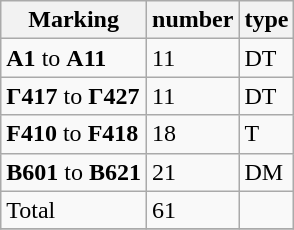<table class="wikitable">
<tr>
<th>Marking</th>
<th>number</th>
<th>type</th>
</tr>
<tr>
<td><strong>A1</strong> to <strong>A11</strong></td>
<td>11</td>
<td>DT</td>
</tr>
<tr>
<td><strong>Γ417</strong> to <strong>Γ427</strong></td>
<td>11</td>
<td>DT</td>
</tr>
<tr>
<td><strong>F410</strong> to <strong>F418</strong></td>
<td>18</td>
<td>T</td>
</tr>
<tr>
<td><strong>B601</strong> to <strong>B621</strong></td>
<td>21</td>
<td>DM</td>
</tr>
<tr>
<td>Total</td>
<td>61</td>
<td></td>
</tr>
<tr>
</tr>
</table>
